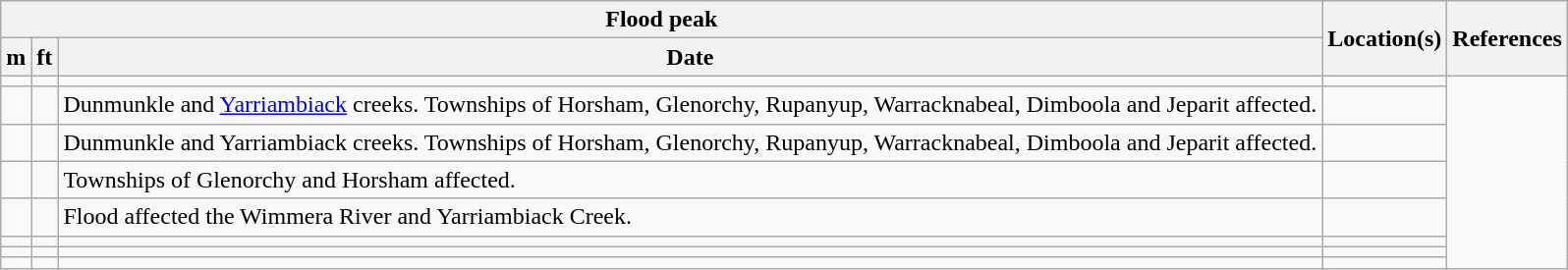<table class="wikitable sortable">
<tr style="background:#efefef;">
<th colspan=3>Flood peak</th>
<th rowspan=2>Location(s)</th>
<th rowspan=2>References</th>
</tr>
<tr>
<th>m</th>
<th>ft</th>
<th>Date</th>
</tr>
<tr>
<td></td>
<td></td>
<td></td>
<td></td>
</tr>
<tr>
<td></td>
<td></td>
<td>Dunmunkle and <a href='#'>Yarriambiack</a> creeks. Townships of Horsham, Glenorchy, Rupanyup, Warracknabeal, Dimboola and Jeparit affected.</td>
<td></td>
</tr>
<tr>
<td></td>
<td></td>
<td>Dunmunkle and Yarriambiack creeks. Townships of Horsham, Glenorchy, Rupanyup, Warracknabeal, Dimboola and Jeparit affected.</td>
<td></td>
</tr>
<tr>
<td></td>
<td></td>
<td>Townships of Glenorchy and Horsham affected.</td>
<td></td>
</tr>
<tr>
<td></td>
<td></td>
<td>Flood affected the Wimmera River and Yarriambiack Creek.</td>
<td></td>
</tr>
<tr>
<td></td>
<td></td>
<td></td>
<td></td>
</tr>
<tr>
<td></td>
<td></td>
<td></td>
<td></td>
</tr>
<tr>
<td></td>
<td></td>
<td></td>
<td></td>
</tr>
</table>
